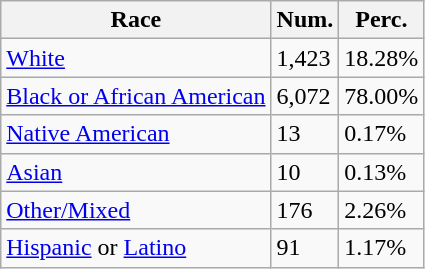<table class="wikitable">
<tr>
<th>Race</th>
<th>Num.</th>
<th>Perc.</th>
</tr>
<tr>
<td><a href='#'>White</a></td>
<td>1,423</td>
<td>18.28%</td>
</tr>
<tr>
<td><a href='#'>Black or African American</a></td>
<td>6,072</td>
<td>78.00%</td>
</tr>
<tr>
<td><a href='#'>Native American</a></td>
<td>13</td>
<td>0.17%</td>
</tr>
<tr>
<td><a href='#'>Asian</a></td>
<td>10</td>
<td>0.13%</td>
</tr>
<tr>
<td><a href='#'>Other/Mixed</a></td>
<td>176</td>
<td>2.26%</td>
</tr>
<tr>
<td><a href='#'>Hispanic</a> or <a href='#'>Latino</a></td>
<td>91</td>
<td>1.17%</td>
</tr>
</table>
